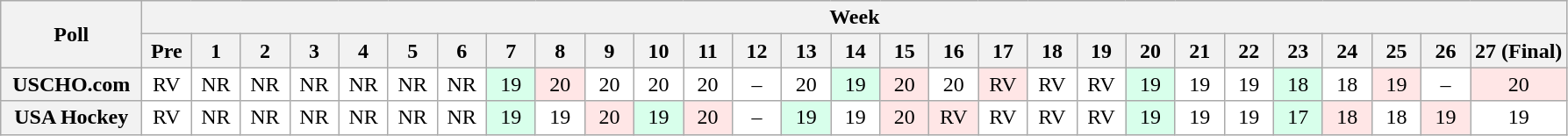<table class="wikitable" style="white-space:nowrap;">
<tr>
<th scope="col" width="100" rowspan="2">Poll</th>
<th colspan="28">Week</th>
</tr>
<tr>
<th scope="col" width="30">Pre</th>
<th scope="col" width="30">1</th>
<th scope="col" width="30">2</th>
<th scope="col" width="30">3</th>
<th scope="col" width="30">4</th>
<th scope="col" width="30">5</th>
<th scope="col" width="30">6</th>
<th scope="col" width="30">7</th>
<th scope="col" width="30">8</th>
<th scope="col" width="30">9</th>
<th scope="col" width="30">10</th>
<th scope="col" width="30">11</th>
<th scope="col" width="30">12</th>
<th scope="col" width="30">13</th>
<th scope="col" width="30">14</th>
<th scope="col" width="30">15</th>
<th scope="col" width="30">16</th>
<th scope="col" width="30">17</th>
<th scope="col" width="30">18</th>
<th scope="col" width="30">19</th>
<th scope="col" width="30">20</th>
<th scope="col" width="30">21</th>
<th scope="col" width="30">22</th>
<th scope="col" width="30">23</th>
<th scope="col" width="30">24</th>
<th scope="col" width="30">25</th>
<th scope="col" width="30">26</th>
<th scope="col" width="30">27 (Final)</th>
</tr>
<tr style="text-align:center;">
<th>USCHO.com</th>
<td bgcolor=FFFFFF>RV</td>
<td bgcolor=FFFFFF>NR</td>
<td bgcolor=FFFFFF>NR</td>
<td bgcolor=FFFFFF>NR</td>
<td bgcolor=FFFFFF>NR</td>
<td bgcolor=FFFFFF>NR</td>
<td bgcolor=FFFFFF>NR</td>
<td bgcolor=D8FFEB>19</td>
<td bgcolor=FFE6E6>20</td>
<td bgcolor=FFFFFF>20</td>
<td bgcolor=FFFFFF>20</td>
<td bgcolor=FFFFFF>20</td>
<td bgcolor=FFFFFF>–</td>
<td bgcolor=FFFFFF>20</td>
<td bgcolor=D8FFEB>19</td>
<td bgcolor=FFE6E6>20</td>
<td bgcolor=FFFFFF>20</td>
<td bgcolor=FFE6E6>RV</td>
<td bgcolor=FFFFFF>RV</td>
<td bgcolor=FFFFFF>RV</td>
<td bgcolor=D8FFEB>19</td>
<td bgcolor=FFFFFF>19</td>
<td bgcolor=FFFFFF>19</td>
<td bgcolor=D8FFEB>18</td>
<td bgcolor=FFFFFF>18</td>
<td bgcolor=FFE6E6>19</td>
<td bgcolor=FFFFFF>–</td>
<td bgcolor=FFE6E6>20</td>
</tr>
<tr style="text-align:center;">
<th>USA Hockey</th>
<td bgcolor=FFFFFF>RV</td>
<td bgcolor=FFFFFF>NR</td>
<td bgcolor=FFFFFF>NR</td>
<td bgcolor=FFFFFF>NR</td>
<td bgcolor=FFFFFF>NR</td>
<td bgcolor=FFFFFF>NR</td>
<td bgcolor=FFFFFF>NR</td>
<td bgcolor=D8FFEB>19</td>
<td bgcolor=FFFFFF>19</td>
<td bgcolor=FFE6E6>20</td>
<td bgcolor=D8FFEB>19</td>
<td bgcolor=FFE6E6>20</td>
<td bgcolor=FFFFFF>–</td>
<td bgcolor=D8FFEB>19</td>
<td bgcolor=FFFFFF>19</td>
<td bgcolor=FFE6E6>20</td>
<td bgcolor=FFE6E6>RV</td>
<td bgcolor=FFFFFF>RV</td>
<td bgcolor=FFFFFF>RV</td>
<td bgcolor=FFFFFF>RV</td>
<td bgcolor=D8FFEB>19</td>
<td bgcolor=FFFFFF>19</td>
<td bgcolor=FFFFFF>19</td>
<td bgcolor=D8FFEB>17</td>
<td bgcolor=FFE6E6>18</td>
<td bgcolor=FFFFFF>18</td>
<td bgcolor=FFE6E6>19</td>
<td bgcolor=FFFFFF>19</td>
</tr>
</table>
